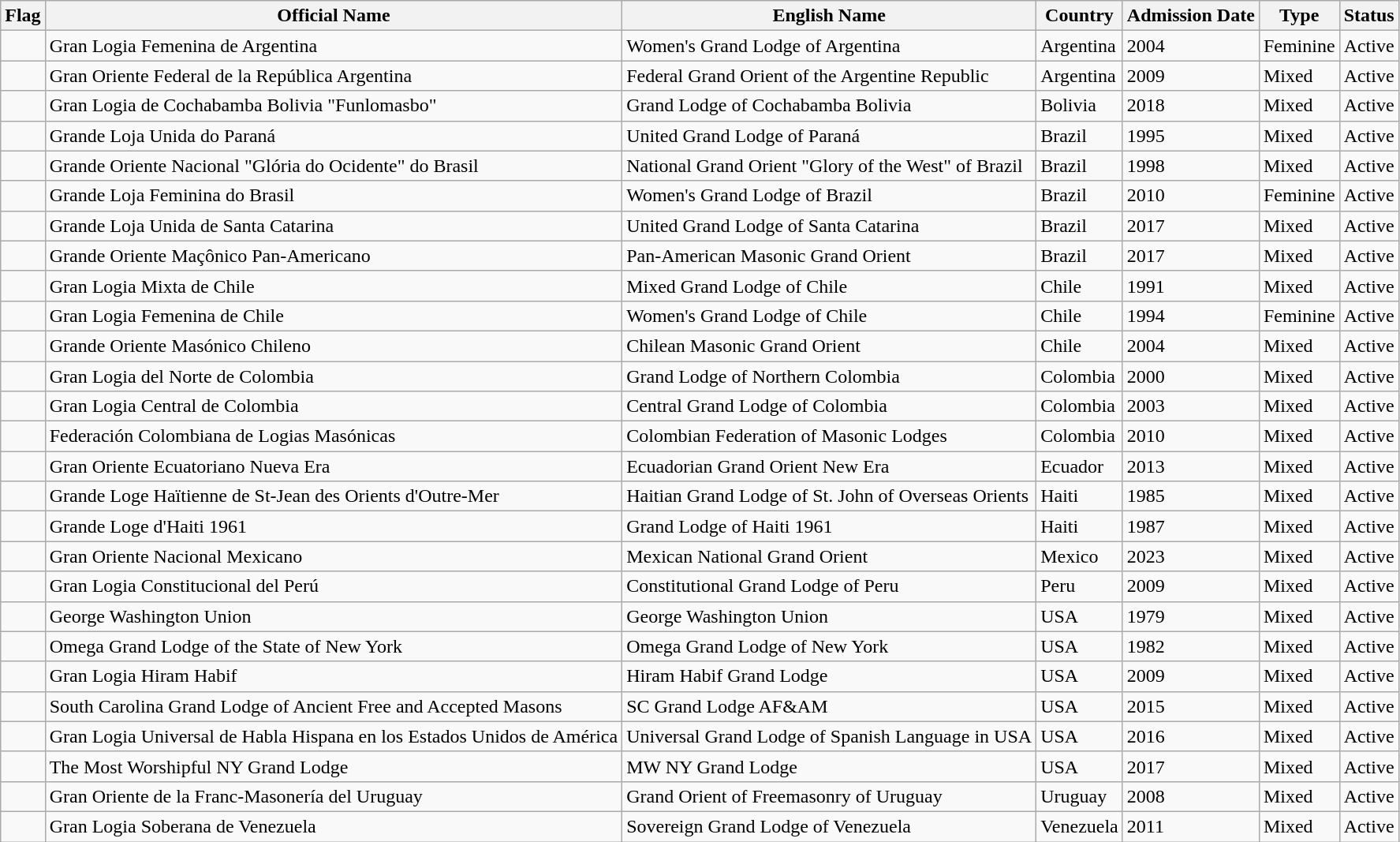<table class="wikitable sortable">
<tr>
<th>Flag</th>
<th>Official Name</th>
<th>English Name</th>
<th>Country</th>
<th>Admission Date</th>
<th>Type</th>
<th>Status</th>
</tr>
<tr>
<td></td>
<td>Gran Logia Femenina de Argentina</td>
<td>Women's Grand Lodge of Argentina</td>
<td>Argentina</td>
<td>2004</td>
<td>Feminine</td>
<td>Active</td>
</tr>
<tr>
<td></td>
<td>Gran Oriente Federal de la República Argentina</td>
<td>Federal Grand Orient of the Argentine Republic</td>
<td>Argentina</td>
<td>2009</td>
<td>Mixed</td>
<td>Active</td>
</tr>
<tr>
<td></td>
<td>Gran Logia de Cochabamba Bolivia "Funlomasbo"</td>
<td>Grand Lodge of Cochabamba Bolivia</td>
<td>Bolivia</td>
<td>2018</td>
<td>Mixed</td>
<td>Active</td>
</tr>
<tr>
<td></td>
<td>Grande Loja Unida do Paraná</td>
<td>United Grand Lodge of Paraná</td>
<td>Brazil</td>
<td>1995</td>
<td>Mixed</td>
<td>Active</td>
</tr>
<tr>
<td></td>
<td>Grande Oriente Nacional "Glória do Ocidente" do Brasil</td>
<td>National Grand Orient "Glory of the West" of Brazil</td>
<td>Brazil</td>
<td>1998</td>
<td>Mixed</td>
<td>Active</td>
</tr>
<tr>
<td></td>
<td>Grande Loja Feminina do Brasil</td>
<td>Women's Grand Lodge of Brazil</td>
<td>Brazil</td>
<td>2010</td>
<td>Feminine</td>
<td>Active</td>
</tr>
<tr>
<td></td>
<td>Grande Loja Unida de Santa Catarina</td>
<td>United Grand Lodge of Santa Catarina</td>
<td>Brazil</td>
<td>2017</td>
<td>Mixed</td>
<td>Active</td>
</tr>
<tr>
<td></td>
<td>Grande Oriente Maçônico Pan-Americano</td>
<td>Pan-American Masonic Grand Orient</td>
<td>Brazil</td>
<td>2017</td>
<td>Mixed</td>
<td>Active</td>
</tr>
<tr>
<td></td>
<td>Gran Logia Mixta de Chile</td>
<td>Mixed Grand Lodge of Chile</td>
<td>Chile</td>
<td>1991</td>
<td>Mixed</td>
<td>Active</td>
</tr>
<tr>
<td></td>
<td>Gran Logia Femenina de Chile</td>
<td>Women's Grand Lodge of Chile</td>
<td>Chile</td>
<td>1994</td>
<td>Feminine</td>
<td>Active</td>
</tr>
<tr>
<td></td>
<td>Grande Oriente Masónico Chileno</td>
<td>Chilean Masonic Grand Orient</td>
<td>Chile</td>
<td>2004</td>
<td>Mixed</td>
<td>Active</td>
</tr>
<tr>
<td></td>
<td>Gran Logia del Norte de Colombia</td>
<td>Grand Lodge of Northern Colombia</td>
<td>Colombia</td>
<td>2000</td>
<td>Mixed</td>
<td>Active</td>
</tr>
<tr>
<td></td>
<td>Gran Logia Central de Colombia</td>
<td>Central Grand Lodge of Colombia</td>
<td>Colombia</td>
<td>2003</td>
<td>Mixed</td>
<td>Active</td>
</tr>
<tr>
<td></td>
<td>Federación Colombiana de Logias Masónicas</td>
<td>Colombian Federation of Masonic Lodges</td>
<td>Colombia</td>
<td>2010</td>
<td>Mixed</td>
<td>Active</td>
</tr>
<tr>
<td></td>
<td>Gran Oriente Ecuatoriano Nueva Era</td>
<td>Ecuadorian Grand Orient New Era</td>
<td>Ecuador</td>
<td>2013</td>
<td>Mixed</td>
<td>Active</td>
</tr>
<tr>
<td></td>
<td>Grande Loge Haïtienne de St-Jean des Orients d'Outre-Mer</td>
<td>Haitian Grand Lodge of St. John of Overseas Orients</td>
<td>Haiti</td>
<td>1985</td>
<td>Mixed</td>
<td>Active</td>
</tr>
<tr>
<td></td>
<td>Grande Loge d'Haiti 1961</td>
<td>Grand Lodge of Haiti 1961</td>
<td>Haiti</td>
<td>1987</td>
<td>Mixed</td>
<td>Active</td>
</tr>
<tr>
<td></td>
<td>Gran Oriente Nacional Mexicano</td>
<td>Mexican National Grand Orient</td>
<td>Mexico</td>
<td>2023</td>
<td>Mixed</td>
<td>Active</td>
</tr>
<tr>
<td></td>
<td>Gran Logia Constitucional del Perú</td>
<td>Constitutional Grand Lodge of Peru</td>
<td>Peru</td>
<td>2009</td>
<td>Mixed</td>
<td>Active</td>
</tr>
<tr>
<td></td>
<td>George Washington Union</td>
<td>George Washington Union</td>
<td>USA</td>
<td>1979</td>
<td>Mixed</td>
<td>Active</td>
</tr>
<tr>
<td></td>
<td>Omega Grand Lodge of the State of New York</td>
<td>Omega Grand Lodge of New York</td>
<td>USA</td>
<td>1982</td>
<td>Mixed</td>
<td>Active</td>
</tr>
<tr>
<td></td>
<td>Gran Logia Hiram Habif</td>
<td>Hiram Habif Grand Lodge</td>
<td>USA</td>
<td>2009</td>
<td>Mixed</td>
<td>Active</td>
</tr>
<tr>
<td></td>
<td>South Carolina Grand Lodge of Ancient Free and Accepted Masons</td>
<td>SC Grand Lodge AF&AM</td>
<td>USA</td>
<td>2015</td>
<td>Mixed</td>
<td>Active</td>
</tr>
<tr>
<td></td>
<td>Gran Logia Universal de Habla Hispana en los Estados Unidos de América</td>
<td>Universal Grand Lodge of Spanish Language in USA</td>
<td>USA</td>
<td>2016</td>
<td>Mixed</td>
<td>Active</td>
</tr>
<tr>
<td></td>
<td>The Most Worshipful NY Grand Lodge</td>
<td>MW NY Grand Lodge</td>
<td>USA</td>
<td>2017</td>
<td>Mixed</td>
<td>Active</td>
</tr>
<tr>
<td></td>
<td>Gran Oriente de la Franc-Masonería del Uruguay</td>
<td>Grand Orient of Freemasonry of Uruguay</td>
<td>Uruguay</td>
<td>2008</td>
<td>Mixed</td>
<td>Active</td>
</tr>
<tr>
<td></td>
<td>Gran Logia Soberana de Venezuela</td>
<td>Sovereign Grand Lodge of Venezuela</td>
<td>Venezuela</td>
<td>2011</td>
<td>Mixed</td>
<td>Active</td>
</tr>
</table>
